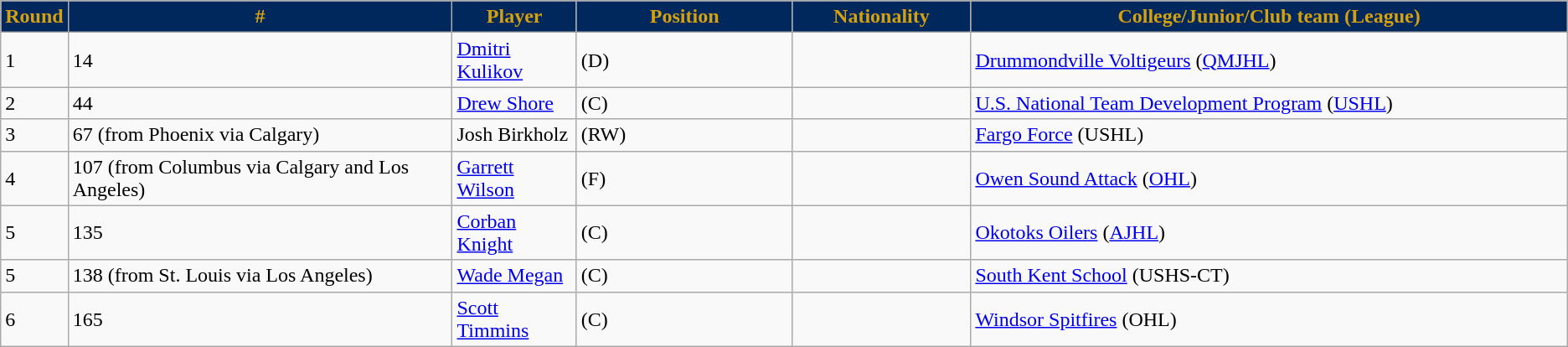<table class="wikitable">
<tr>
<th style="background:#01285D; color:#D6A10F" width="2.75%">Round</th>
<th style="background:#01285D; color:#D6A10F" width="25.0%">#</th>
<th style="background:#01285D; color:#D6A10F" width="8.0%">Player</th>
<th style="background:#01285D; color:#D6A10F" width="14.0%">Position</th>
<th style="background:#01285D; color:#D6A10F" width="11.5%">Nationality</th>
<th style="background:#01285D; color:#D6A10F" width="100.0%">College/Junior/Club team (League)</th>
</tr>
<tr>
<td>1</td>
<td>14</td>
<td><a href='#'>Dmitri Kulikov</a></td>
<td>(D)</td>
<td></td>
<td><a href='#'>Drummondville Voltigeurs</a> (<a href='#'>QMJHL</a>)</td>
</tr>
<tr>
<td>2</td>
<td>44</td>
<td><a href='#'>Drew Shore</a></td>
<td>(C)</td>
<td></td>
<td><a href='#'>U.S. National Team Development Program</a> (<a href='#'>USHL</a>)</td>
</tr>
<tr>
<td>3</td>
<td>67 (from Phoenix via Calgary)</td>
<td>Josh Birkholz</td>
<td>(RW)</td>
<td></td>
<td><a href='#'>Fargo Force</a> (USHL)</td>
</tr>
<tr>
<td>4</td>
<td>107 (from Columbus via Calgary and Los Angeles)</td>
<td><a href='#'>Garrett Wilson</a></td>
<td>(F)</td>
<td></td>
<td><a href='#'>Owen Sound Attack</a> (<a href='#'>OHL</a>)</td>
</tr>
<tr>
<td>5</td>
<td>135</td>
<td><a href='#'>Corban Knight</a></td>
<td>(C)</td>
<td></td>
<td><a href='#'>Okotoks Oilers</a> (<a href='#'>AJHL</a>)</td>
</tr>
<tr>
<td>5</td>
<td>138 (from St. Louis via Los Angeles)</td>
<td><a href='#'>Wade Megan</a></td>
<td>(C)</td>
<td></td>
<td><a href='#'>South Kent School</a> (USHS-CT)</td>
</tr>
<tr>
<td>6</td>
<td>165</td>
<td><a href='#'>Scott Timmins</a></td>
<td>(C)</td>
<td></td>
<td><a href='#'>Windsor Spitfires</a> (OHL)</td>
</tr>
</table>
